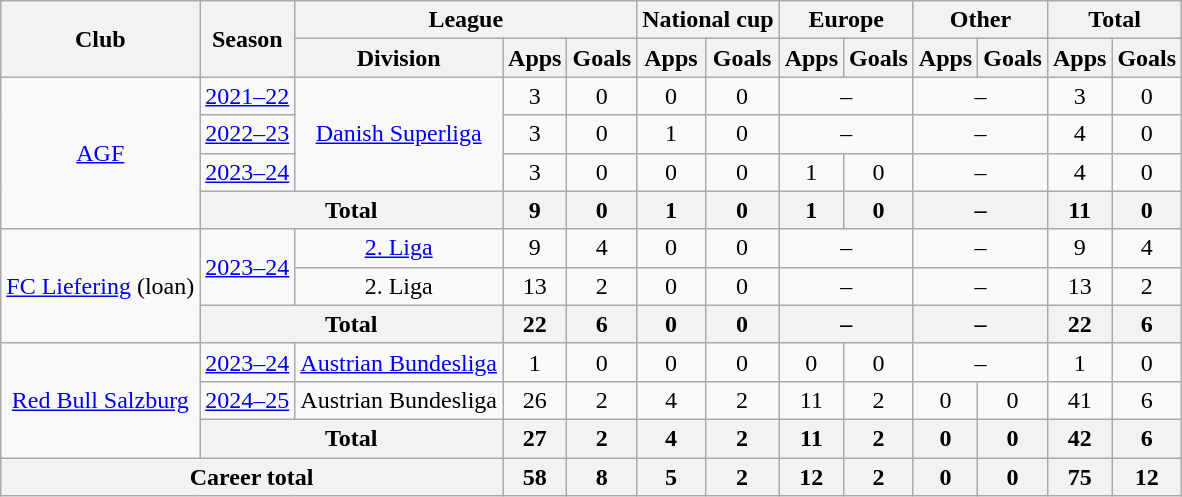<table class="wikitable" style="text-align: center">
<tr>
<th rowspan="2">Club</th>
<th rowspan="2">Season</th>
<th colspan="3">League</th>
<th colspan="2">National cup</th>
<th colspan="2">Europe</th>
<th colspan="2">Other</th>
<th colspan="2">Total</th>
</tr>
<tr>
<th>Division</th>
<th>Apps</th>
<th>Goals</th>
<th>Apps</th>
<th>Goals</th>
<th>Apps</th>
<th>Goals</th>
<th>Apps</th>
<th>Goals</th>
<th>Apps</th>
<th>Goals</th>
</tr>
<tr>
<td rowspan="4"><a href='#'>AGF</a></td>
<td><a href='#'>2021–22</a></td>
<td rowspan="3"><a href='#'>Danish Superliga</a></td>
<td>3</td>
<td>0</td>
<td>0</td>
<td>0</td>
<td colspan="2">–</td>
<td colspan="2">–</td>
<td>3</td>
<td>0</td>
</tr>
<tr>
<td><a href='#'>2022–23</a></td>
<td>3</td>
<td>0</td>
<td>1</td>
<td>0</td>
<td colspan="2">–</td>
<td colspan="2">–</td>
<td>4</td>
<td>0</td>
</tr>
<tr>
<td><a href='#'>2023–24</a></td>
<td>3</td>
<td>0</td>
<td>0</td>
<td>0</td>
<td>1</td>
<td>0</td>
<td colspan="2">–</td>
<td>4</td>
<td>0</td>
</tr>
<tr>
<th colspan=2>Total</th>
<th>9</th>
<th>0</th>
<th>1</th>
<th>0</th>
<th>1</th>
<th>0</th>
<th colspan="2">–</th>
<th>11</th>
<th>0</th>
</tr>
<tr>
<td rowspan="3"><a href='#'>FC Liefering</a> (loan)</td>
<td rowspan="2"><a href='#'>2023–24</a></td>
<td><a href='#'>2. Liga</a></td>
<td>9</td>
<td>4</td>
<td>0</td>
<td>0</td>
<td colspan="2">–</td>
<td colspan="2">–</td>
<td>9</td>
<td>4</td>
</tr>
<tr>
<td>2. Liga</td>
<td>13</td>
<td>2</td>
<td>0</td>
<td>0</td>
<td colspan="2">–</td>
<td colspan="2">–</td>
<td>13</td>
<td>2</td>
</tr>
<tr>
<th colspan="2">Total</th>
<th>22</th>
<th>6</th>
<th>0</th>
<th>0</th>
<th colspan="2">–</th>
<th colspan="2">–</th>
<th>22</th>
<th>6</th>
</tr>
<tr>
<td rowspan="3"><a href='#'>Red Bull Salzburg</a></td>
<td><a href='#'>2023–24</a></td>
<td><a href='#'>Austrian Bundesliga</a></td>
<td>1</td>
<td>0</td>
<td>0</td>
<td>0</td>
<td>0</td>
<td>0</td>
<td colspan="2">–</td>
<td>1</td>
<td>0</td>
</tr>
<tr>
<td><a href='#'>2024–25</a></td>
<td>Austrian Bundesliga</td>
<td>26</td>
<td>2</td>
<td>4</td>
<td>2</td>
<td>11</td>
<td>2</td>
<td>0</td>
<td>0</td>
<td>41</td>
<td>6</td>
</tr>
<tr>
<th colspan="2">Total</th>
<th>27</th>
<th>2</th>
<th>4</th>
<th>2</th>
<th>11</th>
<th>2</th>
<th>0</th>
<th>0</th>
<th>42</th>
<th>6</th>
</tr>
<tr>
<th colspan=3>Career total</th>
<th>58</th>
<th>8</th>
<th>5</th>
<th>2</th>
<th>12</th>
<th>2</th>
<th>0</th>
<th>0</th>
<th>75</th>
<th>12</th>
</tr>
</table>
